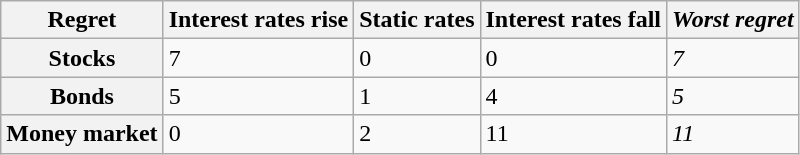<table class="wikitable">
<tr>
<th>Regret</th>
<th>Interest rates rise</th>
<th>Static rates</th>
<th>Interest rates fall</th>
<th><em>Worst regret</em></th>
</tr>
<tr>
<th>Stocks</th>
<td>7</td>
<td>0</td>
<td>0</td>
<td><em>7</em></td>
</tr>
<tr>
<th>Bonds</th>
<td>5</td>
<td>1</td>
<td>4</td>
<td><em>5</em></td>
</tr>
<tr>
<th>Money market</th>
<td>0</td>
<td>2</td>
<td>11</td>
<td><em>11</em></td>
</tr>
</table>
